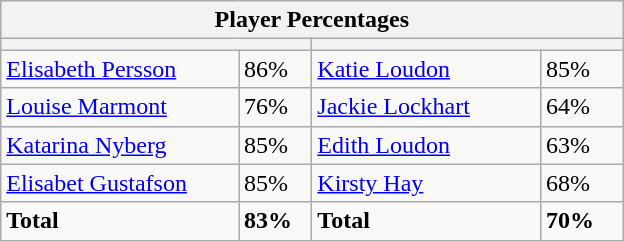<table class="wikitable">
<tr>
<th colspan=4 width=400>Player Percentages</th>
</tr>
<tr>
<th colspan=2 width=200></th>
<th colspan=2 width=200></th>
</tr>
<tr>
<td><a href='#'>Elisabeth Persson</a></td>
<td>86%</td>
<td><a href='#'>Katie Loudon</a></td>
<td>85%</td>
</tr>
<tr>
<td><a href='#'>Louise Marmont</a></td>
<td>76%</td>
<td><a href='#'>Jackie Lockhart</a></td>
<td>64%</td>
</tr>
<tr>
<td><a href='#'>Katarina Nyberg</a></td>
<td>85%</td>
<td><a href='#'>Edith Loudon</a></td>
<td>63%</td>
</tr>
<tr>
<td><a href='#'>Elisabet Gustafson</a></td>
<td>85%</td>
<td><a href='#'>Kirsty Hay</a></td>
<td>68%</td>
</tr>
<tr>
<td><strong>Total</strong></td>
<td><strong>83%</strong></td>
<td><strong>Total</strong></td>
<td><strong>70%</strong></td>
</tr>
</table>
